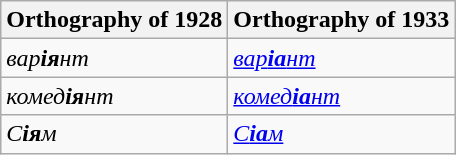<table class="wikitable">
<tr>
<th>Orthography of 1928</th>
<th>Orthography of 1933</th>
</tr>
<tr>
<td><em>вар<strong>ія</strong>нт</em></td>
<td><em><a href='#'>вар<strong>іа</strong>нт</a></em></td>
</tr>
<tr>
<td><em>комед<strong>ія</strong>нт</em></td>
<td><em><a href='#'>комед<strong>іа</strong>нт</a></em></td>
</tr>
<tr>
<td><em>С<strong>ія</strong>м</em></td>
<td><em><a href='#'>С<strong>іа</strong>м</a></em></td>
</tr>
</table>
